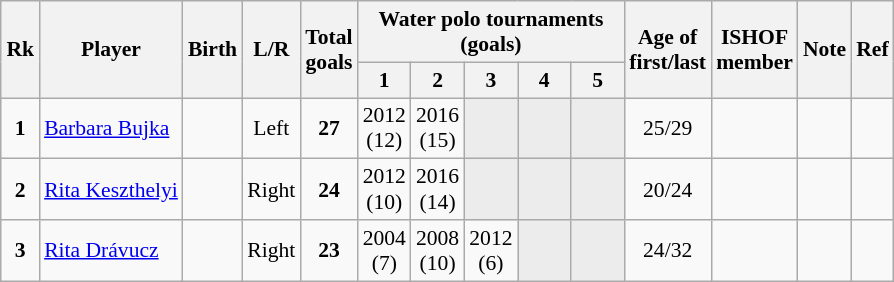<table class="wikitable sortable" style="text-align: center; font-size: 90%; margin-left: 1em;">
<tr>
<th rowspan="2">Rk</th>
<th rowspan="2">Player</th>
<th rowspan="2">Birth</th>
<th rowspan="2">L/R</th>
<th rowspan="2">Total<br>goals</th>
<th colspan="5">Water polo tournaments<br>(goals)</th>
<th rowspan="2">Age of<br>first/last</th>
<th rowspan="2">ISHOF<br>member</th>
<th rowspan="2">Note</th>
<th rowspan="2" class="unsortable">Ref</th>
</tr>
<tr>
<th>1</th>
<th style="width: 2em;" class="unsortable">2</th>
<th style="width: 2em;" class="unsortable">3</th>
<th style="width: 2em;" class="unsortable">4</th>
<th style="width: 2em;" class="unsortable">5</th>
</tr>
<tr>
<td><strong>1</strong></td>
<td style="text-align: left;" data-sort-value="Bujka, Barbara"><a href='#'>Barbara Bujka</a></td>
<td></td>
<td>Left</td>
<td><strong>27</strong></td>
<td>2012<br>(12)</td>
<td>2016<br>(15)</td>
<td style="background-color: #ececec;"></td>
<td style="background-color: #ececec;"></td>
<td style="background-color: #ececec;"></td>
<td>25/29</td>
<td></td>
<td style="text-align: left;"></td>
<td></td>
</tr>
<tr>
<td><strong>2</strong></td>
<td style="text-align: left;" data-sort-value="Keszthelyi, Rita"><a href='#'>Rita Keszthelyi</a></td>
<td></td>
<td>Right</td>
<td><strong>24</strong></td>
<td>2012<br>(10)</td>
<td>2016<br>(14)</td>
<td style="background-color: #ececec;"></td>
<td style="background-color: #ececec;"></td>
<td style="background-color: #ececec;"></td>
<td>20/24</td>
<td></td>
<td style="text-align: left;"></td>
<td></td>
</tr>
<tr>
<td><strong>3</strong></td>
<td style="text-align: left;" data-sort-value="Drávucz, Rita"><a href='#'>Rita Drávucz</a></td>
<td></td>
<td>Right</td>
<td><strong>23</strong></td>
<td>2004<br>(7)</td>
<td>2008<br>(10)</td>
<td>2012<br>(6)</td>
<td style="background-color: #ececec;"></td>
<td style="background-color: #ececec;"></td>
<td>24/32</td>
<td></td>
<td style="text-align: left;"></td>
<td></td>
</tr>
</table>
